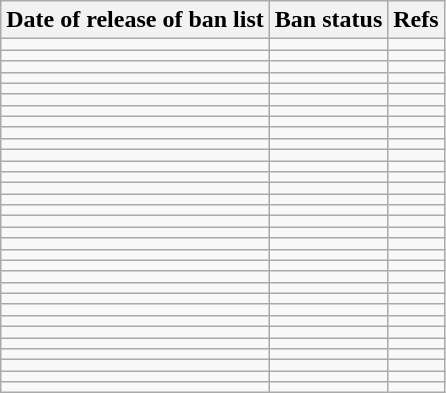<table class= "wikitable sortable" style= "text-align:center;">
<tr>
<th>Date of release of ban list</th>
<th>Ban status</th>
<th class="unsortable">Refs</th>
</tr>
<tr>
<td></td>
<td></td>
<td></td>
</tr>
<tr>
<td></td>
<td></td>
<td></td>
</tr>
<tr>
<td></td>
<td></td>
<td></td>
</tr>
<tr>
<td></td>
<td></td>
<td></td>
</tr>
<tr>
<td></td>
<td></td>
<td></td>
</tr>
<tr>
<td></td>
<td></td>
<td></td>
</tr>
<tr>
<td></td>
<td></td>
<td></td>
</tr>
<tr>
<td></td>
<td></td>
<td></td>
</tr>
<tr>
<td></td>
<td></td>
<td></td>
</tr>
<tr>
<td></td>
<td></td>
<td></td>
</tr>
<tr>
<td></td>
<td></td>
<td></td>
</tr>
<tr>
<td></td>
<td></td>
<td></td>
</tr>
<tr>
<td></td>
<td></td>
<td></td>
</tr>
<tr>
<td></td>
<td></td>
<td></td>
</tr>
<tr>
<td></td>
<td></td>
<td></td>
</tr>
<tr>
<td></td>
<td></td>
<td></td>
</tr>
<tr>
<td></td>
<td></td>
<td></td>
</tr>
<tr>
<td></td>
<td></td>
<td></td>
</tr>
<tr>
<td></td>
<td></td>
<td></td>
</tr>
<tr>
<td></td>
<td></td>
<td></td>
</tr>
<tr>
<td></td>
<td></td>
<td></td>
</tr>
<tr>
<td></td>
<td></td>
<td></td>
</tr>
<tr>
<td></td>
<td></td>
<td></td>
</tr>
<tr>
<td></td>
<td></td>
<td></td>
</tr>
<tr>
<td></td>
<td></td>
<td></td>
</tr>
<tr>
<td></td>
<td></td>
<td></td>
</tr>
<tr>
<td></td>
<td></td>
<td></td>
</tr>
<tr>
<td></td>
<td></td>
<td></td>
</tr>
<tr>
<td></td>
<td></td>
<td></td>
</tr>
<tr>
<td></td>
<td></td>
<td></td>
</tr>
<tr>
<td></td>
<td></td>
<td></td>
</tr>
<tr>
<td></td>
<td></td>
<td></td>
</tr>
</table>
